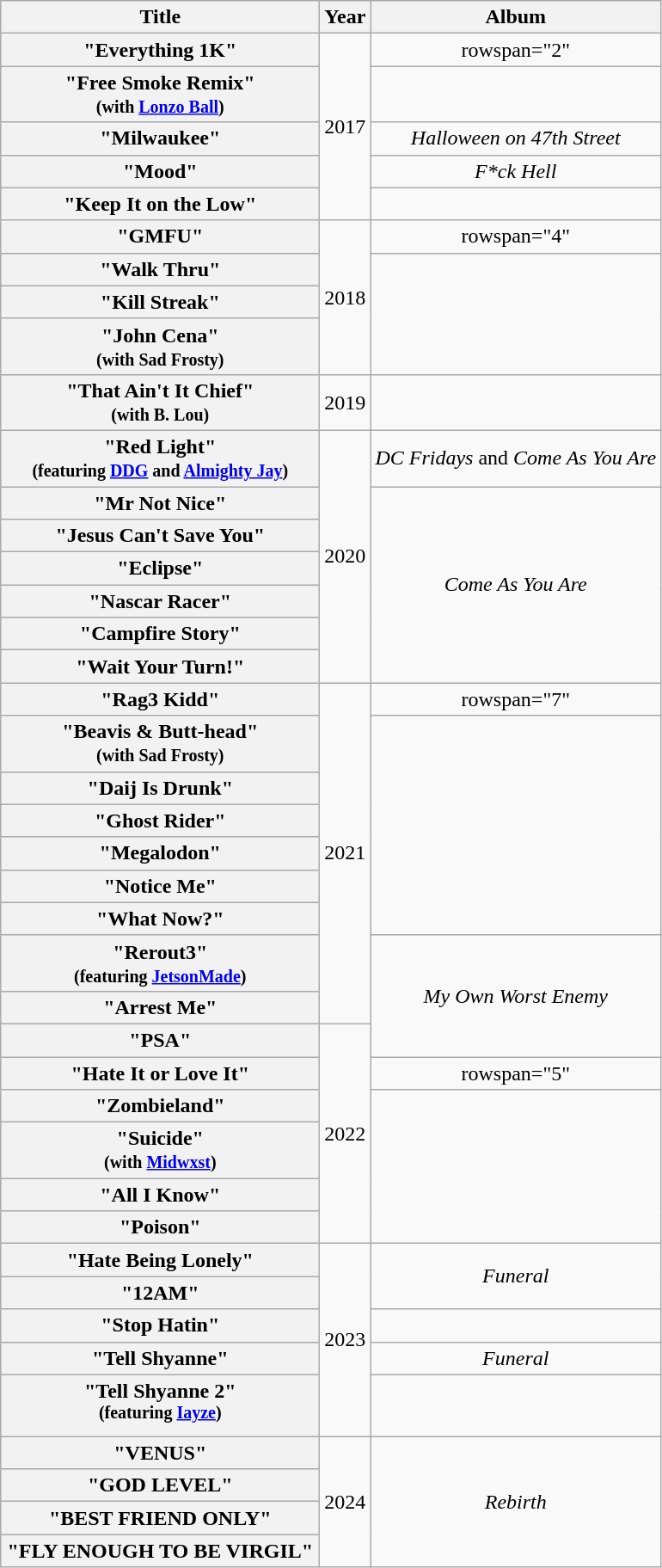<table class="wikitable plainrowheaders" style="text-align:center;">
<tr>
<th scope="col" style="width:15em;">Title</th>
<th scope="col">Year</th>
<th scope="col">Album</th>
</tr>
<tr>
<th scope="row">"Everything 1K"</th>
<td rowspan="5">2017</td>
<td>rowspan="2" </td>
</tr>
<tr>
<th scope="row">"Free Smoke Remix"<br><small>(with <a href='#'>Lonzo Ball</a>)</small></th>
</tr>
<tr>
<th scope="row">"Milwaukee"</th>
<td><em>Halloween on 47th Street</em></td>
</tr>
<tr>
<th scope="row">"Mood"</th>
<td><em>F*ck Hell</em></td>
</tr>
<tr>
<th scope="row">"Keep It on the Low"</th>
<td></td>
</tr>
<tr>
<th scope="row">"GMFU"</th>
<td rowspan="4">2018</td>
<td>rowspan="4" </td>
</tr>
<tr>
<th scope="row">"Walk Thru"</th>
</tr>
<tr>
<th scope="row">"Kill Streak"</th>
</tr>
<tr>
<th scope="row">"John Cena"<br><small>(with Sad Frosty)</small></th>
</tr>
<tr>
<th scope="row">"That Ain't It Chief"<br><small>(with B. Lou)</small></th>
<td>2019</td>
<td></td>
</tr>
<tr>
<th scope="row">"Red Light"<br><small>(featuring <a href='#'>DDG</a> and <a href='#'>Almighty Jay</a>)</small></th>
<td rowspan="7">2020</td>
<td><em>DC Fridays</em> and <em>Come As You Are</em></td>
</tr>
<tr>
<th scope="row">"Mr Not Nice"</th>
<td rowspan="6"><em>Come As You Are</em></td>
</tr>
<tr>
<th scope="row">"Jesus Can't Save You"</th>
</tr>
<tr>
<th scope="row">"Eclipse"</th>
</tr>
<tr>
<th scope="row">"Nascar Racer"</th>
</tr>
<tr>
<th scope="row">"Campfire Story"</th>
</tr>
<tr>
<th scope="row">"Wait Your Turn!"</th>
</tr>
<tr>
<th scope="row">"Rag3 Kidd"</th>
<td rowspan="9">2021</td>
<td>rowspan="7" </td>
</tr>
<tr>
<th ! scope="row">"Beavis & Butt-head"<br><small>(with Sad Frosty)</small></th>
</tr>
<tr>
<th scope="row">"Daij Is Drunk"</th>
</tr>
<tr>
<th scope="row">"Ghost Rider"</th>
</tr>
<tr>
<th scope="row">"Megalodon"</th>
</tr>
<tr>
<th scope="row">"Notice Me"</th>
</tr>
<tr>
<th scope="row">"What Now?"</th>
</tr>
<tr>
<th scope="row">"Rerout3"<br><small>(featuring <a href='#'>JetsonMade</a>)</small></th>
<td rowspan="3"><em>My Own Worst Enemy</em></td>
</tr>
<tr>
<th scope="row">"Arrest Me"</th>
</tr>
<tr>
<th scope="row">"PSA"</th>
<td rowspan="6">2022</td>
</tr>
<tr>
<th scope="row">"Hate It or Love It"</th>
<td>rowspan="5" </td>
</tr>
<tr>
<th scope="row">"Zombieland"</th>
</tr>
<tr>
<th scope="row">"Suicide"<br><small>(with <a href='#'>Midwxst</a>)</small></th>
</tr>
<tr>
<th scope="row">"All I Know"</th>
</tr>
<tr>
<th scope="row">"Poison"</th>
</tr>
<tr>
<th scope="row">"Hate Being Lonely"</th>
<td rowspan="5">2023</td>
<td rowspan="2"><em>Funeral</em></td>
</tr>
<tr>
<th scope="row">"12AM"</th>
</tr>
<tr>
<th scope="row">"Stop Hatin"</th>
<td></td>
</tr>
<tr>
<th scope="row">"Tell Shyanne"</th>
<td><em>Funeral</em></td>
</tr>
<tr>
<th scope="row">"Tell Shyanne 2"<br><sup>(featuring <a href='#'>Iayze</a>)</sup></th>
<td></td>
</tr>
<tr>
<th scope="row">"VENUS"</th>
<td rowspan="4">2024</td>
<td rowspan="4"><em>Rebirth</em></td>
</tr>
<tr rowspan="4" |>
<th scope="row">"GOD LEVEL"</th>
</tr>
<tr>
<th scope="row">"BEST FRIEND ONLY"</th>
</tr>
<tr>
<th scope="row">"FLY ENOUGH TO BE VIRGIL"</th>
</tr>
</table>
